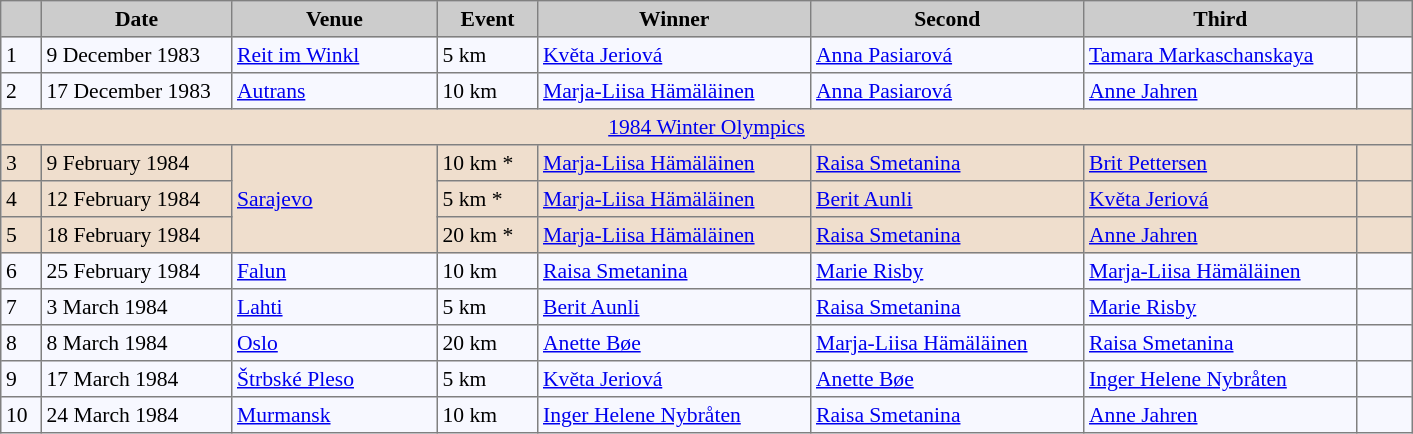<table bgcolor="#f7f8ff" cellpadding="3" cellspacing="0" border="1" style="font-size: 90%; border: gray solid 1px; border-collapse: collapse;">
<tr bgcolor="#CCCCCC">
<td align="center" width="20"><strong></strong></td>
<td align="center" width="120"><strong>Date</strong></td>
<td align="center" width="130"><strong>Venue</strong></td>
<td align="center" width="60"><strong>Event</strong></td>
<td align="center" width="175"><strong>Winner</strong></td>
<td align="center" width="175"><strong>Second</strong></td>
<td align="center" width="175"><strong>Third</strong></td>
<td align="center" width="30"><strong></strong></td>
</tr>
<tr align="left">
<td>1</td>
<td>9 December 1983</td>
<td> <a href='#'>Reit im Winkl</a></td>
<td>5 km</td>
<td> <a href='#'>Květa Jeriová</a></td>
<td> <a href='#'>Anna Pasiarová</a></td>
<td> <a href='#'>Tamara Markaschanskaya</a></td>
<td></td>
</tr>
<tr align="left">
<td>2</td>
<td>17 December 1983</td>
<td> <a href='#'>Autrans</a></td>
<td>10 km</td>
<td> <a href='#'>Marja-Liisa Hämäläinen</a></td>
<td> <a href='#'>Anna Pasiarová</a></td>
<td> <a href='#'>Anne Jahren</a></td>
<td></td>
</tr>
<tr bgcolor=#EFDECD>
<td colspan="9" align="center"><a href='#'>1984 Winter Olympics</a></td>
</tr>
<tr bgcolor=#EFDECD>
<td>3</td>
<td>9 February 1984</td>
<td rowspan=3> <a href='#'>Sarajevo</a></td>
<td>10 km *</td>
<td> <a href='#'>Marja-Liisa Hämäläinen</a></td>
<td> <a href='#'>Raisa Smetanina</a></td>
<td> <a href='#'>Brit Pettersen</a></td>
<td></td>
</tr>
<tr align="left" bgcolor=#EFDECD>
<td>4</td>
<td>12 February 1984</td>
<td>5 km *</td>
<td> <a href='#'>Marja-Liisa Hämäläinen</a></td>
<td> <a href='#'>Berit Aunli</a></td>
<td> <a href='#'>Květa Jeriová</a></td>
<td></td>
</tr>
<tr align="left" bgcolor=#EFDECD>
<td>5</td>
<td>18 February 1984</td>
<td>20 km *</td>
<td> <a href='#'>Marja-Liisa Hämäläinen</a></td>
<td> <a href='#'>Raisa Smetanina</a></td>
<td> <a href='#'>Anne Jahren</a></td>
<td></td>
</tr>
<tr align="left">
<td>6</td>
<td>25 February 1984</td>
<td> <a href='#'>Falun</a></td>
<td>10 km</td>
<td> <a href='#'>Raisa Smetanina</a></td>
<td> <a href='#'>Marie Risby</a></td>
<td> <a href='#'>Marja-Liisa Hämäläinen</a></td>
<td></td>
</tr>
<tr align="left">
<td>7</td>
<td>3 March 1984</td>
<td> <a href='#'>Lahti</a></td>
<td>5 km</td>
<td> <a href='#'>Berit Aunli</a></td>
<td> <a href='#'>Raisa Smetanina</a></td>
<td> <a href='#'>Marie Risby</a></td>
<td></td>
</tr>
<tr align="left">
<td>8</td>
<td>8 March 1984</td>
<td> <a href='#'>Oslo</a></td>
<td>20 km</td>
<td> <a href='#'>Anette Bøe</a></td>
<td> <a href='#'>Marja-Liisa Hämäläinen</a></td>
<td> <a href='#'>Raisa Smetanina</a></td>
<td></td>
</tr>
<tr align="left">
<td>9</td>
<td>17 March 1984</td>
<td> <a href='#'>Štrbské Pleso</a></td>
<td>5 km</td>
<td> <a href='#'>Květa Jeriová</a></td>
<td> <a href='#'>Anette Bøe</a></td>
<td> <a href='#'>Inger Helene Nybråten</a></td>
<td></td>
</tr>
<tr align="left">
<td>10</td>
<td>24 March 1984</td>
<td> <a href='#'>Murmansk</a></td>
<td>10 km</td>
<td> <a href='#'>Inger Helene Nybråten</a></td>
<td> <a href='#'>Raisa Smetanina</a></td>
<td> <a href='#'>Anne Jahren</a></td>
<td></td>
</tr>
</table>
